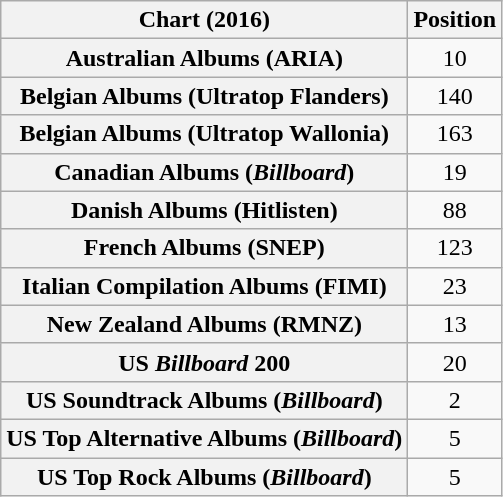<table class="wikitable sortable plainrowheaders" style="text-align:center">
<tr>
<th scope="col">Chart (2016)</th>
<th scope="col">Position</th>
</tr>
<tr>
<th scope="row">Australian Albums (ARIA)</th>
<td>10</td>
</tr>
<tr>
<th scope="row">Belgian Albums (Ultratop Flanders)</th>
<td>140</td>
</tr>
<tr>
<th scope="row">Belgian Albums (Ultratop Wallonia)</th>
<td>163</td>
</tr>
<tr>
<th scope="row">Canadian Albums (<em>Billboard</em>)</th>
<td>19</td>
</tr>
<tr>
<th scope="row">Danish Albums (Hitlisten)</th>
<td>88</td>
</tr>
<tr>
<th scope="row">French Albums (SNEP)</th>
<td>123</td>
</tr>
<tr>
<th scope="row">Italian Compilation Albums (FIMI)</th>
<td>23</td>
</tr>
<tr>
<th scope="row">New Zealand Albums (RMNZ)</th>
<td>13</td>
</tr>
<tr>
<th scope="row">US <em>Billboard</em> 200</th>
<td>20</td>
</tr>
<tr>
<th scope="row">US Soundtrack Albums (<em>Billboard</em>)</th>
<td>2</td>
</tr>
<tr>
<th scope="row">US Top Alternative Albums (<em>Billboard</em>)</th>
<td>5</td>
</tr>
<tr>
<th scope="row">US Top Rock Albums (<em>Billboard</em>)</th>
<td>5</td>
</tr>
</table>
